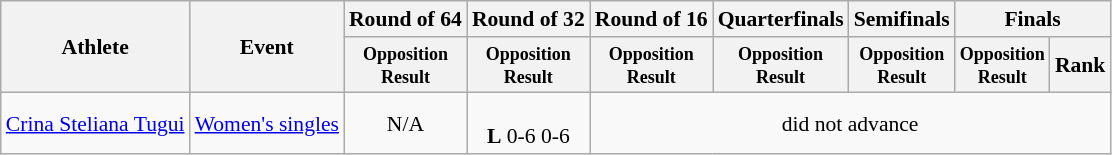<table class=wikitable style="font-size:90%">
<tr>
<th rowspan="2">Athlete</th>
<th rowspan="2">Event</th>
<th>Round of 64</th>
<th>Round of 32</th>
<th>Round of 16</th>
<th>Quarterfinals</th>
<th>Semifinals</th>
<th colspan="2">Finals</th>
</tr>
<tr>
<th style="line-height:1em"><small>Opposition<br>Result</small></th>
<th style="line-height:1em"><small>Opposition<br>Result</small></th>
<th style="line-height:1em"><small>Opposition<br>Result</small></th>
<th style="line-height:1em"><small>Opposition<br>Result</small></th>
<th style="line-height:1em"><small>Opposition<br>Result</small></th>
<th style="line-height:1em"><small>Opposition<br>Result</small></th>
<th>Rank</th>
</tr>
<tr>
<td><a href='#'>Crina Steliana Tugui</a></td>
<td><a href='#'>Women's singles</a></td>
<td align="center">N/A</td>
<td align="center"><br><strong>L</strong> 0-6 0-6</td>
<td align="center" colspan="6">did not advance</td>
</tr>
</table>
